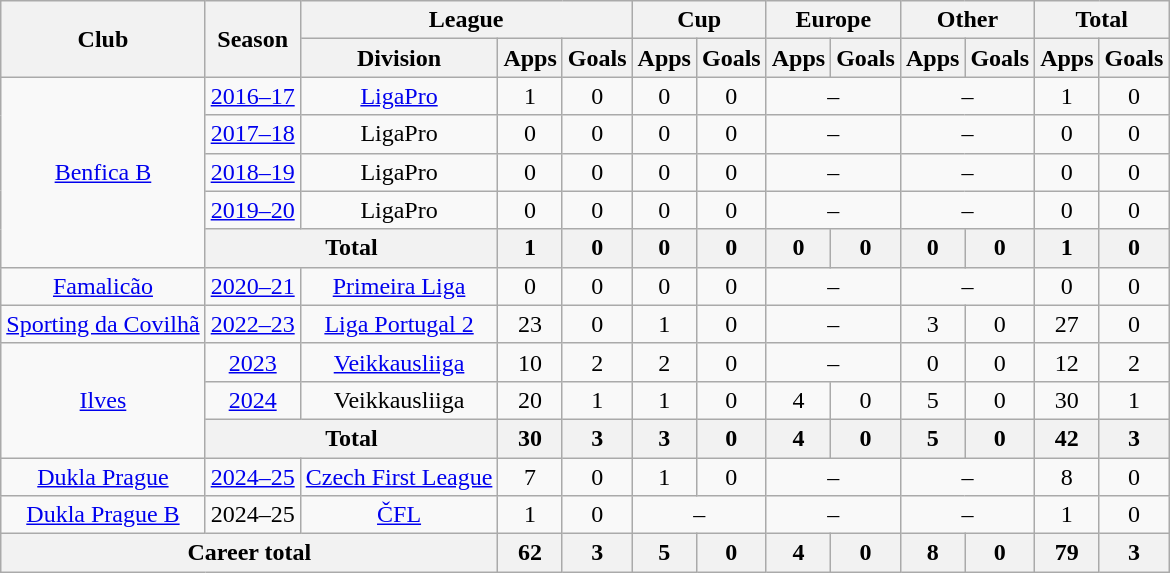<table class="wikitable" style="text-align:center">
<tr>
<th rowspan="2">Club</th>
<th rowspan="2">Season</th>
<th colspan="3">League</th>
<th colspan="2">Cup</th>
<th colspan="2">Europe</th>
<th colspan="2">Other</th>
<th colspan="2">Total</th>
</tr>
<tr>
<th>Division</th>
<th>Apps</th>
<th>Goals</th>
<th>Apps</th>
<th>Goals</th>
<th>Apps</th>
<th>Goals</th>
<th>Apps</th>
<th>Goals</th>
<th>Apps</th>
<th>Goals</th>
</tr>
<tr>
<td rowspan="5"><a href='#'>Benfica B</a></td>
<td><a href='#'>2016–17</a></td>
<td><a href='#'>LigaPro</a></td>
<td>1</td>
<td>0</td>
<td>0</td>
<td>0</td>
<td colspan="2">–</td>
<td colspan="2">–</td>
<td>1</td>
<td>0</td>
</tr>
<tr>
<td><a href='#'>2017–18</a></td>
<td>LigaPro</td>
<td>0</td>
<td>0</td>
<td>0</td>
<td>0</td>
<td colspan="2">–</td>
<td colspan="2">–</td>
<td>0</td>
<td>0</td>
</tr>
<tr>
<td><a href='#'>2018–19</a></td>
<td>LigaPro</td>
<td>0</td>
<td>0</td>
<td>0</td>
<td>0</td>
<td colspan="2">–</td>
<td colspan="2">–</td>
<td>0</td>
<td>0</td>
</tr>
<tr>
<td><a href='#'>2019–20</a></td>
<td>LigaPro</td>
<td>0</td>
<td>0</td>
<td>0</td>
<td>0</td>
<td colspan="2">–</td>
<td colspan="2">–</td>
<td>0</td>
<td>0</td>
</tr>
<tr>
<th colspan="2">Total</th>
<th>1</th>
<th>0</th>
<th>0</th>
<th>0</th>
<th>0</th>
<th>0</th>
<th>0</th>
<th>0</th>
<th>1</th>
<th>0</th>
</tr>
<tr>
<td><a href='#'>Famalicão</a></td>
<td><a href='#'>2020–21</a></td>
<td><a href='#'>Primeira Liga</a></td>
<td>0</td>
<td>0</td>
<td>0</td>
<td>0</td>
<td colspan="2">–</td>
<td colspan="2">–</td>
<td>0</td>
<td>0</td>
</tr>
<tr>
<td><a href='#'>Sporting da Covilhã</a></td>
<td><a href='#'>2022–23</a></td>
<td><a href='#'>Liga Portugal 2</a></td>
<td>23</td>
<td>0</td>
<td>1</td>
<td>0</td>
<td colspan="2">–</td>
<td>3</td>
<td>0</td>
<td>27</td>
<td>0</td>
</tr>
<tr>
<td rowspan="3"><a href='#'>Ilves</a></td>
<td><a href='#'>2023</a></td>
<td><a href='#'>Veikkausliiga</a></td>
<td>10</td>
<td>2</td>
<td>2</td>
<td>0</td>
<td colspan="2">–</td>
<td>0</td>
<td>0</td>
<td>12</td>
<td>2</td>
</tr>
<tr>
<td><a href='#'>2024</a></td>
<td>Veikkausliiga</td>
<td>20</td>
<td>1</td>
<td>1</td>
<td>0</td>
<td>4</td>
<td>0</td>
<td>5</td>
<td>0</td>
<td>30</td>
<td>1</td>
</tr>
<tr>
<th colspan="2">Total</th>
<th>30</th>
<th>3</th>
<th>3</th>
<th>0</th>
<th>4</th>
<th>0</th>
<th>5</th>
<th>0</th>
<th>42</th>
<th>3</th>
</tr>
<tr>
<td><a href='#'>Dukla Prague</a></td>
<td><a href='#'>2024–25</a></td>
<td><a href='#'>Czech First League</a></td>
<td>7</td>
<td>0</td>
<td>1</td>
<td>0</td>
<td colspan=2>–</td>
<td colspan=2>–</td>
<td>8</td>
<td>0</td>
</tr>
<tr>
<td><a href='#'>Dukla Prague B</a></td>
<td>2024–25</td>
<td><a href='#'>ČFL</a></td>
<td>1</td>
<td>0</td>
<td colspan=2>–</td>
<td colspan=2>–</td>
<td colspan=2>–</td>
<td>1</td>
<td>0</td>
</tr>
<tr>
<th colspan="3">Career total</th>
<th>62</th>
<th>3</th>
<th>5</th>
<th>0</th>
<th>4</th>
<th>0</th>
<th>8</th>
<th>0</th>
<th>79</th>
<th>3</th>
</tr>
</table>
